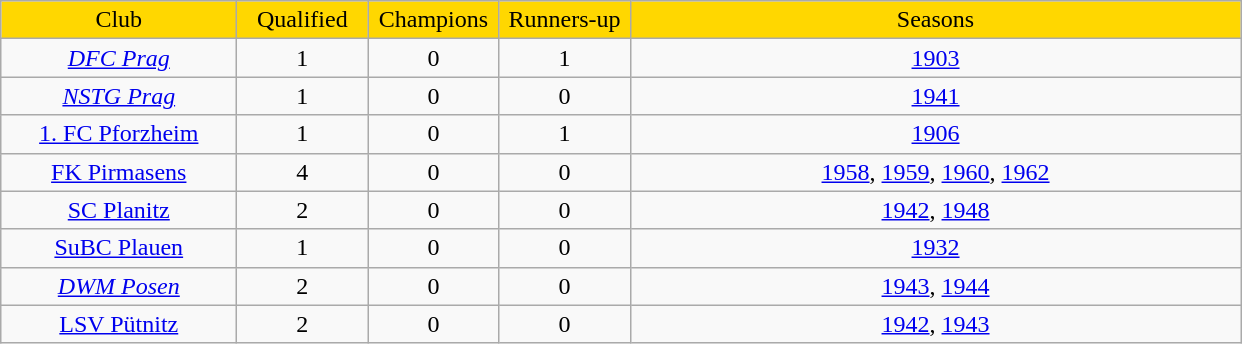<table class="wikitable sortable">
<tr align="center" bgcolor="#FFD700">
<td width="150">Club</td>
<td width="80">Qualified</td>
<td width="80">Champions</td>
<td width="80">Runners-up</td>
<td width="400">Seasons</td>
</tr>
<tr align="center">
<td><em><a href='#'>DFC Prag</a></em></td>
<td>1</td>
<td>0</td>
<td>1</td>
<td><a href='#'>1903</a></td>
</tr>
<tr align="center">
<td><em><a href='#'>NSTG Prag</a></em></td>
<td>1</td>
<td>0</td>
<td>0</td>
<td><a href='#'>1941</a></td>
</tr>
<tr align="center">
<td><a href='#'>1. FC Pforzheim</a></td>
<td>1</td>
<td>0</td>
<td>1</td>
<td><a href='#'>1906</a></td>
</tr>
<tr align="center">
<td><a href='#'>FK Pirmasens</a></td>
<td>4</td>
<td>0</td>
<td>0</td>
<td><a href='#'>1958</a>, <a href='#'>1959</a>, <a href='#'>1960</a>, <a href='#'>1962</a></td>
</tr>
<tr align="center">
<td><a href='#'>SC Planitz</a></td>
<td>2</td>
<td>0</td>
<td>0</td>
<td><a href='#'>1942</a>, <a href='#'>1948</a></td>
</tr>
<tr align="center">
<td><a href='#'>SuBC Plauen</a></td>
<td>1</td>
<td>0</td>
<td>0</td>
<td><a href='#'>1932</a></td>
</tr>
<tr align="center">
<td><em><a href='#'>DWM Posen</a></em></td>
<td>2</td>
<td>0</td>
<td>0</td>
<td><a href='#'>1943</a>, <a href='#'>1944</a></td>
</tr>
<tr align="center">
<td><a href='#'>LSV Pütnitz</a></td>
<td>2</td>
<td>0</td>
<td>0</td>
<td><a href='#'>1942</a>, <a href='#'>1943</a></td>
</tr>
</table>
